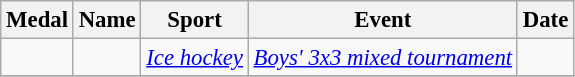<table class="wikitable sortable" style="font-size: 95%">
<tr>
<th>Medal</th>
<th>Name</th>
<th>Sport</th>
<th>Event</th>
<th>Date</th>
</tr>
<tr>
<td><em></em></td>
<td><em></em></td>
<td><em><a href='#'>Ice hockey</a></em></td>
<td><em><a href='#'>Boys' 3x3 mixed tournament</a></em></td>
<td><em></em></td>
</tr>
<tr>
</tr>
</table>
